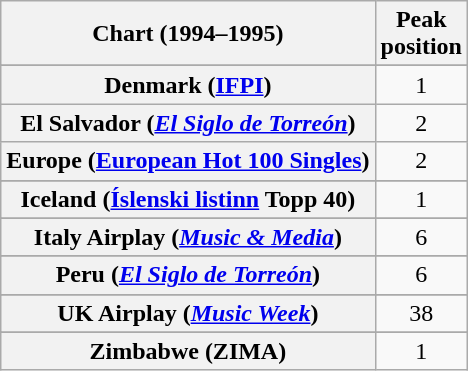<table class="wikitable sortable plainrowheaders" style="text-align:center">
<tr>
<th>Chart (1994–1995)</th>
<th>Peak<br>position</th>
</tr>
<tr>
</tr>
<tr>
</tr>
<tr>
</tr>
<tr>
</tr>
<tr>
</tr>
<tr>
<th scope="row">Denmark (<a href='#'>IFPI</a>)</th>
<td>1</td>
</tr>
<tr>
<th scope="row">El Salvador (<em><a href='#'>El Siglo de Torreón</a></em>)</th>
<td>2</td>
</tr>
<tr>
<th scope="row">Europe (<a href='#'>European Hot 100 Singles</a>)</th>
<td>2</td>
</tr>
<tr>
</tr>
<tr>
</tr>
<tr>
<th scope="row">Iceland (<a href='#'>Íslenski listinn</a> Topp 40)</th>
<td>1</td>
</tr>
<tr>
</tr>
<tr>
<th scope="row">Italy Airplay (<em><a href='#'>Music & Media</a></em>)</th>
<td>6</td>
</tr>
<tr>
</tr>
<tr>
</tr>
<tr>
</tr>
<tr>
</tr>
<tr>
<th scope="row">Peru (<em><a href='#'>El Siglo de Torreón</a></em>)</th>
<td>6</td>
</tr>
<tr>
</tr>
<tr>
</tr>
<tr>
</tr>
<tr>
</tr>
<tr>
<th scope="row">UK Airplay (<em><a href='#'>Music Week</a></em>)</th>
<td>38</td>
</tr>
<tr>
</tr>
<tr>
</tr>
<tr>
</tr>
<tr>
</tr>
<tr>
<th scope="row">Zimbabwe (ZIMA)</th>
<td>1</td>
</tr>
</table>
